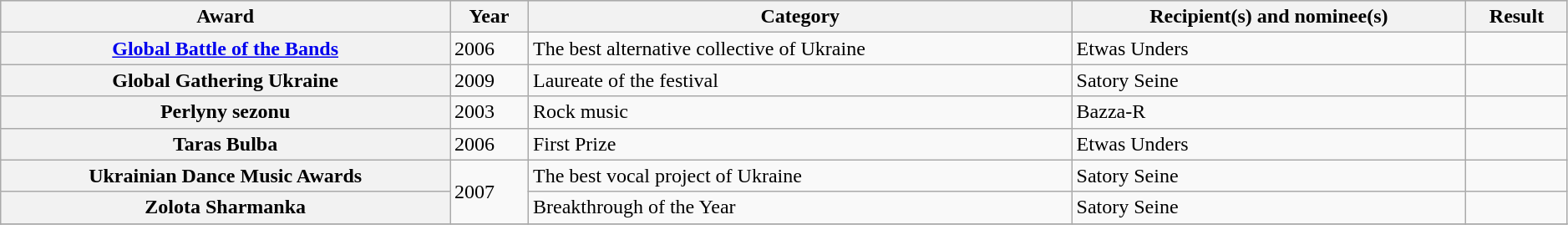<table class="wikitable sortable plainrowheaders" style="width: 99%;">
<tr style="background:#ccc; text-align:center;">
<th scope="col">Award</th>
<th scope="col">Year</th>
<th scope="col">Category</th>
<th scope="col">Recipient(s) and nominee(s)</th>
<th scope="col">Result</th>
</tr>
<tr>
<th scope="row"><a href='#'>Global Battle of the Bands</a></th>
<td>2006</td>
<td>The best alternative collective of Ukraine</td>
<td>Etwas Unders</td>
<td></td>
</tr>
<tr>
<th scope="row">Global Gathering Ukraine</th>
<td>2009</td>
<td>Laureate of the festival</td>
<td>Satory Seine</td>
<td></td>
</tr>
<tr>
<th scope="row">Perlyny sezonu</th>
<td>2003</td>
<td>Rock music</td>
<td>Bazza-R</td>
<td></td>
</tr>
<tr>
<th scope="row">Taras Bulba</th>
<td>2006</td>
<td>First Prize</td>
<td>Etwas Unders</td>
<td></td>
</tr>
<tr>
<th scope="row">Ukrainian Dance Music Awards</th>
<td rowspan=2>2007</td>
<td>The best vocal project of Ukraine</td>
<td>Satory Seine</td>
<td></td>
</tr>
<tr>
<th scope="row">Zolota Sharmanka</th>
<td>Breakthrough of the Year</td>
<td>Satory Seine</td>
<td></td>
</tr>
<tr>
</tr>
</table>
